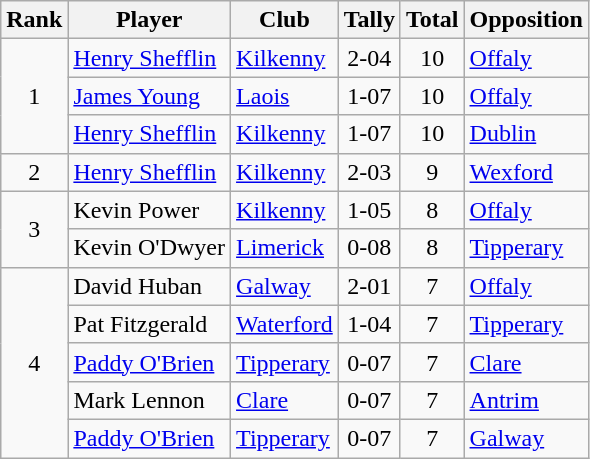<table class="wikitable">
<tr>
<th>Rank</th>
<th>Player</th>
<th>Club</th>
<th>Tally</th>
<th>Total</th>
<th>Opposition</th>
</tr>
<tr>
<td rowspan="3" style="text-align:center;">1</td>
<td><a href='#'>Henry Shefflin</a></td>
<td><a href='#'>Kilkenny</a></td>
<td align=center>2-04</td>
<td align=center>10</td>
<td><a href='#'>Offaly</a></td>
</tr>
<tr>
<td><a href='#'>James Young</a></td>
<td><a href='#'>Laois</a></td>
<td align=center>1-07</td>
<td align=center>10</td>
<td><a href='#'>Offaly</a></td>
</tr>
<tr>
<td><a href='#'>Henry Shefflin</a></td>
<td><a href='#'>Kilkenny</a></td>
<td align=center>1-07</td>
<td align=center>10</td>
<td><a href='#'>Dublin</a></td>
</tr>
<tr>
<td rowspan="1" style="text-align:center;">2</td>
<td><a href='#'>Henry Shefflin</a></td>
<td><a href='#'>Kilkenny</a></td>
<td align=center>2-03</td>
<td align=center>9</td>
<td><a href='#'>Wexford</a></td>
</tr>
<tr>
<td rowspan="2" style="text-align:center;">3</td>
<td>Kevin Power</td>
<td><a href='#'>Kilkenny</a></td>
<td align=center>1-05</td>
<td align=center>8</td>
<td><a href='#'>Offaly</a></td>
</tr>
<tr>
<td>Kevin O'Dwyer</td>
<td><a href='#'>Limerick</a></td>
<td align=center>0-08</td>
<td align=center>8</td>
<td><a href='#'>Tipperary</a></td>
</tr>
<tr>
<td rowspan="5" style="text-align:center;">4</td>
<td>David Huban</td>
<td><a href='#'>Galway</a></td>
<td align=center>2-01</td>
<td align=center>7</td>
<td><a href='#'>Offaly</a></td>
</tr>
<tr>
<td>Pat Fitzgerald</td>
<td><a href='#'>Waterford</a></td>
<td align=center>1-04</td>
<td align=center>7</td>
<td><a href='#'>Tipperary</a></td>
</tr>
<tr>
<td><a href='#'>Paddy O'Brien</a></td>
<td><a href='#'>Tipperary</a></td>
<td align=center>0-07</td>
<td align=center>7</td>
<td><a href='#'>Clare</a></td>
</tr>
<tr>
<td>Mark Lennon</td>
<td><a href='#'>Clare</a></td>
<td align=center>0-07</td>
<td align=center>7</td>
<td><a href='#'>Antrim</a></td>
</tr>
<tr>
<td><a href='#'>Paddy O'Brien</a></td>
<td><a href='#'>Tipperary</a></td>
<td align=center>0-07</td>
<td align=center>7</td>
<td><a href='#'>Galway</a></td>
</tr>
</table>
